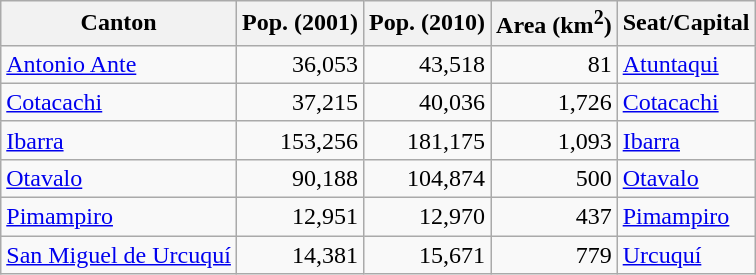<table class="wikitable sortable">
<tr>
<th>Canton</th>
<th>Pop. (2001)</th>
<th>Pop. (2010)</th>
<th>Area (km<sup>2</sup>)</th>
<th>Seat/Capital</th>
</tr>
<tr>
<td><a href='#'>Antonio Ante</a></td>
<td align=right>36,053</td>
<td align=right>43,518</td>
<td align=right>81</td>
<td><a href='#'>Atuntaqui</a></td>
</tr>
<tr>
<td><a href='#'>Cotacachi</a></td>
<td align=right>37,215</td>
<td align=right>40,036</td>
<td align=right>1,726</td>
<td><a href='#'>Cotacachi</a></td>
</tr>
<tr>
<td><a href='#'>Ibarra</a></td>
<td align=right>153,256</td>
<td align=right>181,175</td>
<td align=right>1,093</td>
<td><a href='#'>Ibarra</a></td>
</tr>
<tr>
<td><a href='#'>Otavalo</a></td>
<td align=right>90,188</td>
<td align=right>104,874</td>
<td align=right>500</td>
<td><a href='#'>Otavalo</a></td>
</tr>
<tr>
<td><a href='#'>Pimampiro</a></td>
<td align=right>12,951</td>
<td align=right>12,970</td>
<td align=right>437</td>
<td><a href='#'>Pimampiro</a></td>
</tr>
<tr>
<td><a href='#'>San Miguel de Urcuquí</a></td>
<td align=right>14,381</td>
<td align=right>15,671</td>
<td align=right>779</td>
<td><a href='#'>Urcuquí</a></td>
</tr>
</table>
